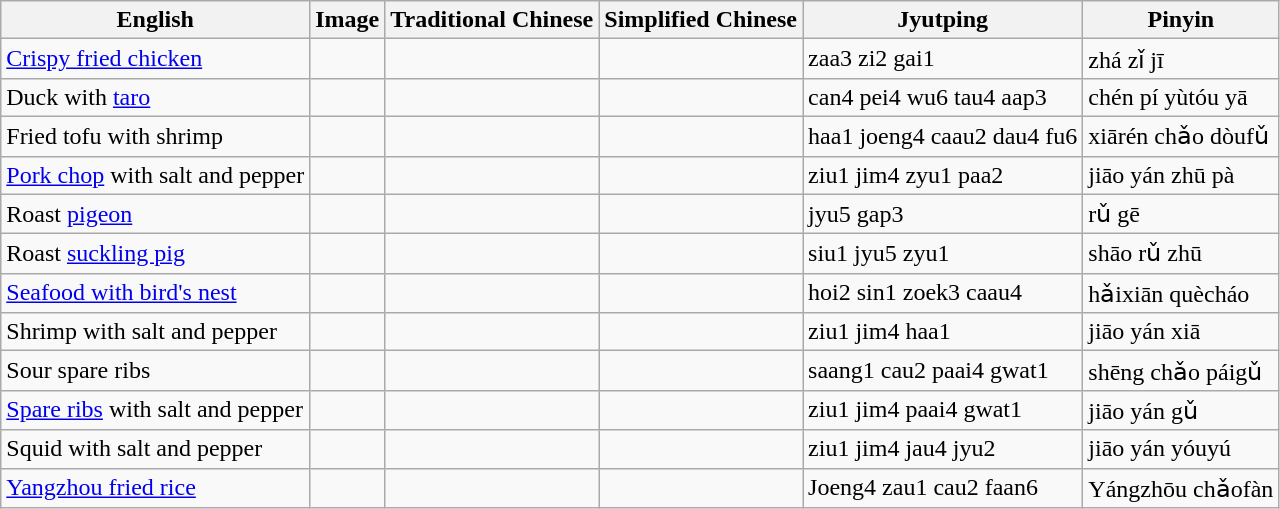<table class="wikitable">
<tr>
<th>English</th>
<th>Image</th>
<th>Traditional Chinese</th>
<th>Simplified Chinese</th>
<th>Jyutping</th>
<th>Pinyin</th>
</tr>
<tr>
<td><a href='#'>Crispy fried chicken</a></td>
<td></td>
<td></td>
<td></td>
<td>zaa3 zi2 gai1</td>
<td>zhá zǐ jī</td>
</tr>
<tr>
<td>Duck with <a href='#'>taro</a></td>
<td></td>
<td></td>
<td></td>
<td>can4 pei4 wu6 tau4 aap3</td>
<td>chén pí yùtóu yā</td>
</tr>
<tr>
<td>Fried tofu with shrimp</td>
<td></td>
<td></td>
<td></td>
<td>haa1 joeng4 caau2 dau4 fu6</td>
<td>xiārén chǎo dòufǔ</td>
</tr>
<tr>
<td><a href='#'>Pork chop</a> with salt and pepper</td>
<td></td>
<td></td>
<td></td>
<td>ziu1 jim4 zyu1 paa2</td>
<td>jiāo yán zhū pà</td>
</tr>
<tr>
<td>Roast <a href='#'>pigeon</a></td>
<td></td>
<td></td>
<td></td>
<td>jyu5 gap3</td>
<td>rǔ gē</td>
</tr>
<tr>
<td>Roast <a href='#'>suckling pig</a></td>
<td></td>
<td></td>
<td></td>
<td>siu1 jyu5 zyu1</td>
<td>shāo rǔ zhū</td>
</tr>
<tr>
<td><a href='#'>Seafood with bird's nest</a></td>
<td></td>
<td></td>
<td></td>
<td>hoi2 sin1 zoek3 caau4</td>
<td>hǎixiān quècháo</td>
</tr>
<tr>
<td>Shrimp with salt and pepper</td>
<td></td>
<td></td>
<td></td>
<td>ziu1 jim4 haa1</td>
<td>jiāo yán xiā</td>
</tr>
<tr>
<td>Sour spare ribs</td>
<td></td>
<td></td>
<td></td>
<td>saang1 cau2 paai4 gwat1</td>
<td>shēng chǎo páigǔ</td>
</tr>
<tr>
<td><a href='#'>Spare ribs</a> with salt and pepper</td>
<td></td>
<td></td>
<td></td>
<td>ziu1 jim4 paai4 gwat1</td>
<td>jiāo yán gǔ</td>
</tr>
<tr>
<td>Squid with salt and pepper</td>
<td></td>
<td></td>
<td></td>
<td>ziu1 jim4 jau4 jyu2</td>
<td>jiāo yán yóuyú</td>
</tr>
<tr>
<td><a href='#'>Yangzhou fried rice</a></td>
<td></td>
<td></td>
<td></td>
<td>Joeng4 zau1 cau2 faan6</td>
<td>Yángzhōu chǎofàn</td>
</tr>
</table>
